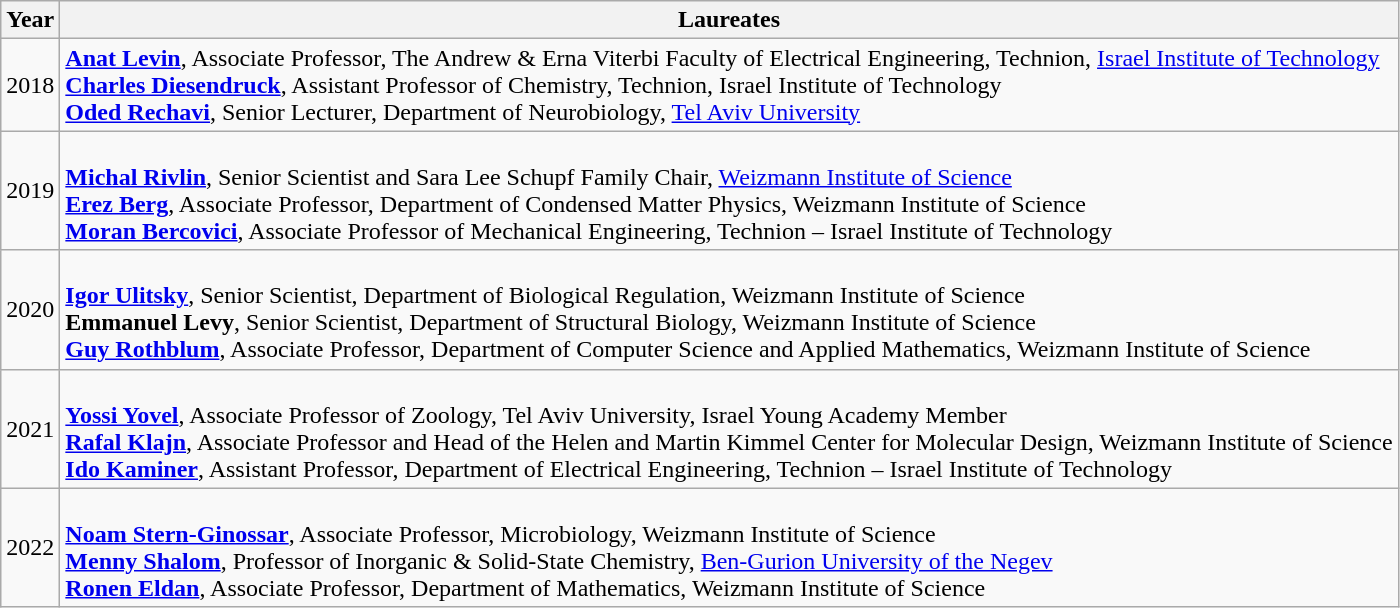<table class="wikitable">
<tr>
<th>Year</th>
<th>Laureates</th>
</tr>
<tr>
<td>2018</td>
<td><strong><a href='#'>Anat Levin</a></strong>, Associate Professor, The Andrew & Erna Viterbi Faculty of Electrical Engineering, Technion, <a href='#'>Israel Institute of Technology</a><br><strong><a href='#'>Charles Diesendruck</a></strong>, Assistant Professor of Chemistry, Technion, Israel Institute of Technology<br><strong><a href='#'>Oded Rechavi</a></strong>, Senior Lecturer, Department of Neurobiology, <a href='#'>Tel Aviv University</a></td>
</tr>
<tr>
<td>2019</td>
<td><br><strong><a href='#'>Michal Rivlin</a></strong>, Senior Scientist and Sara Lee Schupf Family Chair, <a href='#'>Weizmann Institute of Science</a><br><strong><a href='#'>Erez Berg</a></strong>, Associate Professor, Department of Condensed Matter Physics, Weizmann Institute of Science<br><strong><a href='#'>Moran Bercovici</a></strong>, Associate Professor of Mechanical Engineering, Technion – Israel Institute of Technology</td>
</tr>
<tr>
<td>2020</td>
<td><br><strong><a href='#'>Igor Ulitsky</a></strong>, Senior Scientist, Department of Biological Regulation, Weizmann Institute of Science<br><strong>Emmanuel Levy</strong>, Senior Scientist, Department of Structural Biology, Weizmann Institute of Science<br><strong><a href='#'>Guy Rothblum</a></strong>, Associate Professor, Department of Computer Science and Applied Mathematics, Weizmann Institute of Science</td>
</tr>
<tr>
<td>2021</td>
<td><br><strong><a href='#'>Yossi Yovel</a></strong>, Associate Professor of Zoology, Tel Aviv University, Israel Young Academy Member<br><strong><a href='#'>Rafal Klajn</a></strong>, Associate Professor and Head of the Helen and Martin Kimmel Center for Molecular Design, Weizmann Institute of Science<br><strong><a href='#'>Ido Kaminer</a></strong>, Assistant Professor, Department of Electrical Engineering, Technion – Israel Institute of Technology</td>
</tr>
<tr>
<td>2022</td>
<td><br><strong><a href='#'>Noam Stern-Ginossar</a></strong>, Associate Professor, Microbiology, Weizmann Institute of Science<br><strong><a href='#'>Menny Shalom</a></strong>, Professor of Inorganic & Solid-State Chemistry, <a href='#'>Ben-Gurion University of the Negev</a><br><strong><a href='#'>Ronen Eldan</a></strong>, Associate Professor, Department of Mathematics, Weizmann Institute of Science</td>
</tr>
</table>
